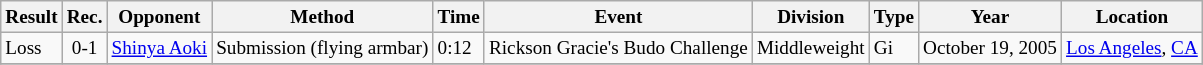<table class="wikitable sortable" style="font-size:80%; text-align:left;">
<tr>
<th>Result</th>
<th>Rec.</th>
<th>Opponent</th>
<th>Method</th>
<th>Time</th>
<th>Event</th>
<th>Division</th>
<th>Type</th>
<th>Year</th>
<th>Location</th>
</tr>
<tr>
<td>Loss</td>
<td style="text-align:center;">0-1</td>
<td> <a href='#'>Shinya Aoki</a></td>
<td>Submission (flying armbar)</td>
<td>0:12</td>
<td>Rickson Gracie's Budo Challenge</td>
<td>Middleweight</td>
<td>Gi</td>
<td>October 19, 2005</td>
<td><a href='#'>Los Angeles</a>, <a href='#'>CA</a></td>
</tr>
<tr>
</tr>
</table>
